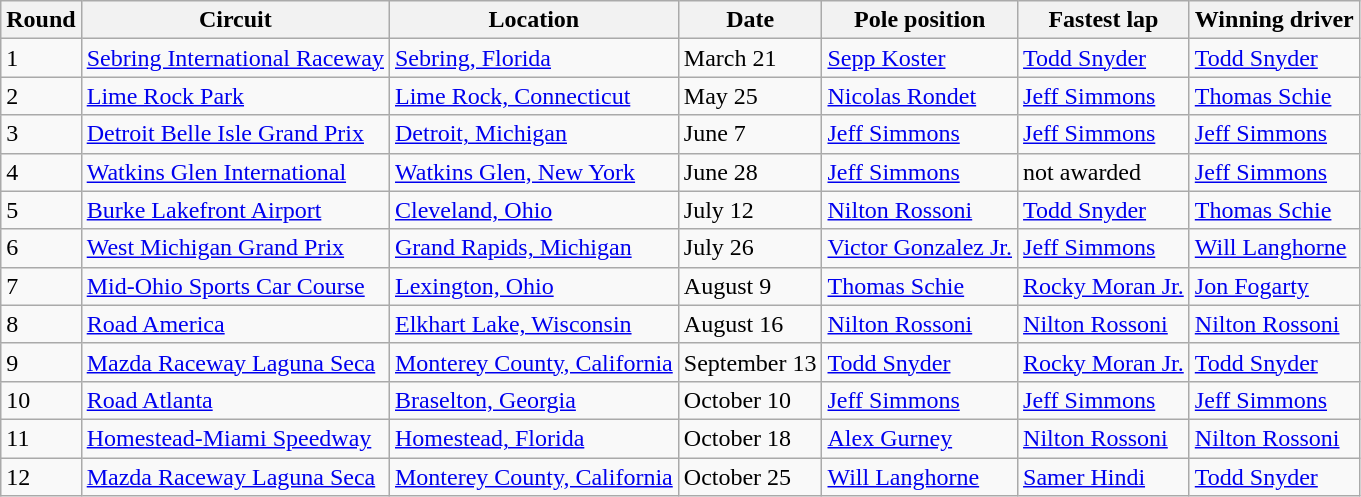<table class="wikitable">
<tr>
<th>Round</th>
<th>Circuit</th>
<th>Location</th>
<th>Date</th>
<th>Pole position</th>
<th>Fastest lap</th>
<th>Winning driver</th>
</tr>
<tr>
<td>1</td>
<td><a href='#'>Sebring International Raceway</a></td>
<td> <a href='#'>Sebring, Florida</a></td>
<td>March 21</td>
<td> <a href='#'>Sepp Koster</a></td>
<td> <a href='#'>Todd Snyder</a></td>
<td> <a href='#'>Todd Snyder</a></td>
</tr>
<tr>
<td>2</td>
<td><a href='#'>Lime Rock Park</a></td>
<td> <a href='#'>Lime Rock, Connecticut</a></td>
<td>May 25</td>
<td> <a href='#'>Nicolas Rondet</a></td>
<td> <a href='#'>Jeff Simmons</a></td>
<td> <a href='#'>Thomas Schie</a></td>
</tr>
<tr>
<td>3</td>
<td><a href='#'>Detroit Belle Isle Grand Prix</a></td>
<td> <a href='#'>Detroit, Michigan</a></td>
<td>June 7</td>
<td> <a href='#'>Jeff Simmons</a></td>
<td> <a href='#'>Jeff Simmons</a></td>
<td> <a href='#'>Jeff Simmons</a></td>
</tr>
<tr>
<td>4</td>
<td><a href='#'>Watkins Glen International</a></td>
<td> <a href='#'>Watkins Glen, New York</a></td>
<td>June 28</td>
<td> <a href='#'>Jeff Simmons</a></td>
<td>not awarded</td>
<td> <a href='#'>Jeff Simmons</a></td>
</tr>
<tr>
<td>5</td>
<td><a href='#'>Burke Lakefront Airport</a></td>
<td> <a href='#'>Cleveland, Ohio</a></td>
<td>July 12</td>
<td> <a href='#'>Nilton Rossoni</a></td>
<td> <a href='#'>Todd Snyder</a></td>
<td> <a href='#'>Thomas Schie</a></td>
</tr>
<tr>
<td>6</td>
<td><a href='#'>West Michigan Grand Prix</a></td>
<td> <a href='#'>Grand Rapids, Michigan</a></td>
<td>July 26</td>
<td> <a href='#'>Victor Gonzalez Jr.</a></td>
<td> <a href='#'>Jeff Simmons</a></td>
<td> <a href='#'>Will Langhorne</a></td>
</tr>
<tr>
<td>7</td>
<td><a href='#'>Mid-Ohio Sports Car Course</a></td>
<td> <a href='#'>Lexington, Ohio</a></td>
<td>August 9</td>
<td> <a href='#'>Thomas Schie</a></td>
<td> <a href='#'>Rocky Moran Jr.</a></td>
<td> <a href='#'>Jon Fogarty</a></td>
</tr>
<tr>
<td>8</td>
<td><a href='#'>Road America</a></td>
<td> <a href='#'>Elkhart Lake, Wisconsin</a></td>
<td>August 16</td>
<td> <a href='#'>Nilton Rossoni</a></td>
<td> <a href='#'>Nilton Rossoni</a></td>
<td> <a href='#'>Nilton Rossoni</a></td>
</tr>
<tr>
<td>9</td>
<td><a href='#'>Mazda Raceway Laguna Seca</a></td>
<td> <a href='#'>Monterey County, California</a></td>
<td>September 13</td>
<td> <a href='#'>Todd Snyder</a></td>
<td> <a href='#'>Rocky Moran Jr.</a></td>
<td> <a href='#'>Todd Snyder</a></td>
</tr>
<tr>
<td>10</td>
<td><a href='#'>Road Atlanta</a></td>
<td> <a href='#'>Braselton, Georgia</a></td>
<td>October 10</td>
<td> <a href='#'>Jeff Simmons</a></td>
<td> <a href='#'>Jeff Simmons</a></td>
<td> <a href='#'>Jeff Simmons</a></td>
</tr>
<tr>
<td>11</td>
<td><a href='#'>Homestead-Miami Speedway</a></td>
<td> <a href='#'>Homestead, Florida</a></td>
<td>October 18</td>
<td> <a href='#'>Alex Gurney</a></td>
<td> <a href='#'>Nilton Rossoni</a></td>
<td> <a href='#'>Nilton Rossoni</a></td>
</tr>
<tr>
<td>12</td>
<td><a href='#'>Mazda Raceway Laguna Seca</a></td>
<td> <a href='#'>Monterey County, California</a></td>
<td>October 25</td>
<td> <a href='#'>Will Langhorne</a></td>
<td> <a href='#'>Samer Hindi</a></td>
<td> <a href='#'>Todd Snyder</a></td>
</tr>
</table>
